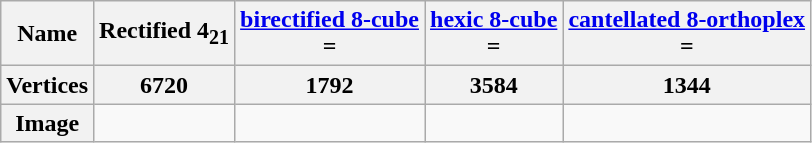<table class=wikitable>
<tr>
<th>Name</th>
<th>Rectified 4<sub>21</sub><br></th>
<th><a href='#'>birectified 8-cube</a><br> = </th>
<th><a href='#'>hexic 8-cube</a><br> = </th>
<th><a href='#'>cantellated 8-orthoplex</a><br> = </th>
</tr>
<tr>
<th>Vertices</th>
<th>6720</th>
<th>1792</th>
<th>3584</th>
<th>1344</th>
</tr>
<tr>
<th>Image</th>
<td></td>
<td></td>
<td></td>
<td></td>
</tr>
</table>
